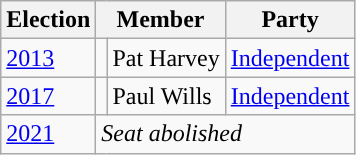<table class="wikitable">
<tr>
<th>Election</th>
<th colspan="2">Member</th>
<th>Party</th>
</tr>
<tr>
<td><a href='#'>2013</a></td>
<td rowspan="1" style="background-color: "></td>
<td rowspan="1">Pat Harvey</td>
<td rowspan="1"><a href='#'>Independent</a></td>
</tr>
<tr>
<td><a href='#'>2017</a></td>
<td rowspan="1" style="background-color: "></td>
<td rowspan="1">Paul Wills</td>
<td rowspan="1"><a href='#'>Independent</a></td>
</tr>
<tr>
<td><a href='#'>2021</a></td>
<td colspan="3"><em>Seat abolished</em></td>
</tr>
</table>
